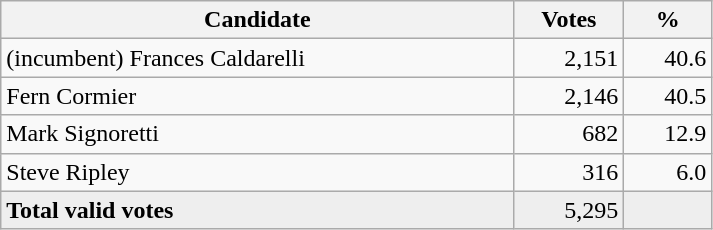<table style="width:475px;" class="wikitable">
<tr>
<th align="center">Candidate</th>
<th align="center">Votes</th>
<th align="center">%</th>
</tr>
<tr>
<td align="left">(incumbent) Frances Caldarelli</td>
<td align="right">2,151</td>
<td align="right">40.6</td>
</tr>
<tr>
<td align="left">Fern Cormier</td>
<td align="right">2,146</td>
<td align="right">40.5</td>
</tr>
<tr>
<td align="left">Mark Signoretti</td>
<td align="right">682</td>
<td align="right">12.9</td>
</tr>
<tr>
<td align="left">Steve Ripley</td>
<td align="right">316</td>
<td align="right">6.0</td>
</tr>
<tr bgcolor="#EEEEEE">
<td align="left"><strong>Total valid votes</strong></td>
<td align="right">5,295</td>
<td align="right"></td>
</tr>
</table>
